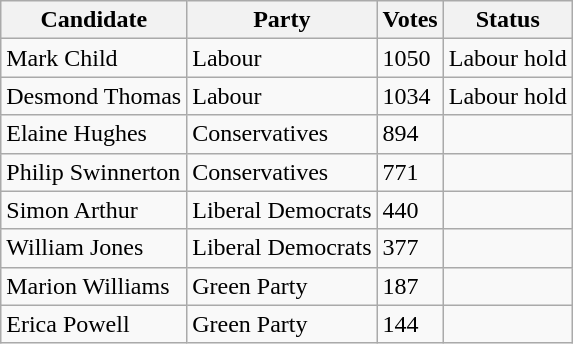<table class="wikitable sortable">
<tr>
<th>Candidate</th>
<th>Party</th>
<th>Votes</th>
<th>Status</th>
</tr>
<tr>
<td>Mark Child</td>
<td>Labour</td>
<td>1050</td>
<td>Labour hold</td>
</tr>
<tr>
<td>Desmond Thomas</td>
<td>Labour</td>
<td>1034</td>
<td>Labour hold</td>
</tr>
<tr>
<td>Elaine Hughes</td>
<td>Conservatives</td>
<td>894</td>
<td></td>
</tr>
<tr>
<td>Philip Swinnerton</td>
<td>Conservatives</td>
<td>771</td>
<td></td>
</tr>
<tr>
<td>Simon Arthur</td>
<td>Liberal Democrats</td>
<td>440</td>
<td></td>
</tr>
<tr>
<td>William Jones</td>
<td>Liberal Democrats</td>
<td>377</td>
<td></td>
</tr>
<tr>
<td>Marion Williams</td>
<td>Green Party</td>
<td>187</td>
<td></td>
</tr>
<tr>
<td>Erica Powell</td>
<td>Green Party</td>
<td>144</td>
<td></td>
</tr>
</table>
